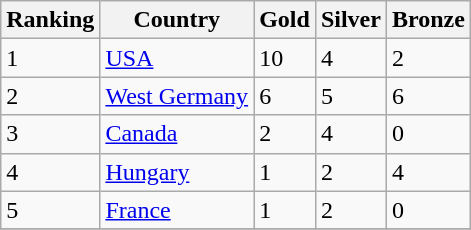<table class="wikitable">
<tr>
<th>Ranking</th>
<th>Country</th>
<th>Gold </th>
<th>Silver </th>
<th>Bronze </th>
</tr>
<tr>
<td>1</td>
<td> <a href='#'>USA</a></td>
<td>10</td>
<td>4</td>
<td>2</td>
</tr>
<tr>
<td>2</td>
<td> <a href='#'>West Germany</a></td>
<td>6</td>
<td>5</td>
<td>6</td>
</tr>
<tr>
<td>3</td>
<td> <a href='#'>Canada</a></td>
<td>2</td>
<td>4</td>
<td>0</td>
</tr>
<tr>
<td>4</td>
<td> <a href='#'>Hungary</a></td>
<td>1</td>
<td>2</td>
<td>4</td>
</tr>
<tr>
<td>5</td>
<td> <a href='#'>France</a></td>
<td>1</td>
<td>2</td>
<td>0</td>
</tr>
<tr>
</tr>
</table>
